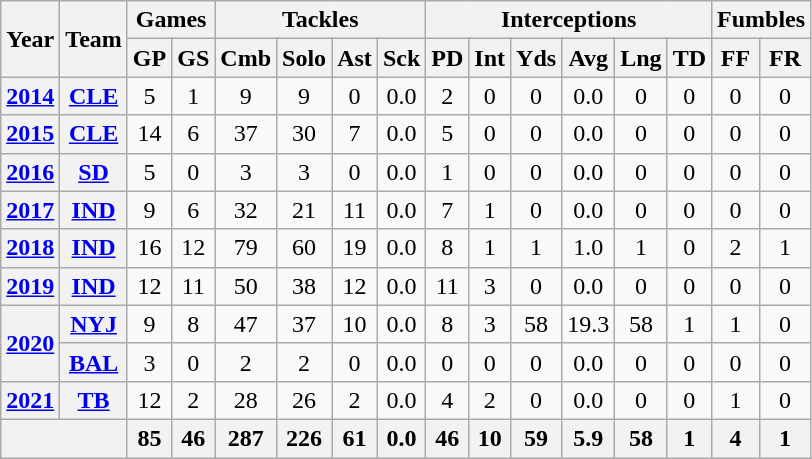<table class="wikitable" style="text-align:center;">
<tr>
<th rowspan="2">Year</th>
<th rowspan="2">Team</th>
<th colspan="2">Games</th>
<th colspan="4">Tackles</th>
<th colspan="6">Interceptions</th>
<th colspan="2">Fumbles</th>
</tr>
<tr>
<th>GP</th>
<th>GS</th>
<th>Cmb</th>
<th>Solo</th>
<th>Ast</th>
<th>Sck</th>
<th>PD</th>
<th>Int</th>
<th>Yds</th>
<th>Avg</th>
<th>Lng</th>
<th>TD</th>
<th>FF</th>
<th>FR</th>
</tr>
<tr>
<th><a href='#'>2014</a></th>
<th><a href='#'>CLE</a></th>
<td>5</td>
<td>1</td>
<td>9</td>
<td>9</td>
<td>0</td>
<td>0.0</td>
<td>2</td>
<td>0</td>
<td>0</td>
<td>0.0</td>
<td>0</td>
<td>0</td>
<td>0</td>
<td>0</td>
</tr>
<tr>
<th><a href='#'>2015</a></th>
<th><a href='#'>CLE</a></th>
<td>14</td>
<td>6</td>
<td>37</td>
<td>30</td>
<td>7</td>
<td>0.0</td>
<td>5</td>
<td>0</td>
<td>0</td>
<td>0.0</td>
<td>0</td>
<td>0</td>
<td>0</td>
<td>0</td>
</tr>
<tr>
<th><a href='#'>2016</a></th>
<th><a href='#'>SD</a></th>
<td>5</td>
<td>0</td>
<td>3</td>
<td>3</td>
<td>0</td>
<td>0.0</td>
<td>1</td>
<td>0</td>
<td>0</td>
<td>0.0</td>
<td>0</td>
<td>0</td>
<td>0</td>
<td>0</td>
</tr>
<tr>
<th><a href='#'>2017</a></th>
<th><a href='#'>IND</a></th>
<td>9</td>
<td>6</td>
<td>32</td>
<td>21</td>
<td>11</td>
<td>0.0</td>
<td>7</td>
<td>1</td>
<td>0</td>
<td>0.0</td>
<td>0</td>
<td>0</td>
<td>0</td>
<td>0</td>
</tr>
<tr>
<th><a href='#'>2018</a></th>
<th><a href='#'>IND</a></th>
<td>16</td>
<td>12</td>
<td>79</td>
<td>60</td>
<td>19</td>
<td>0.0</td>
<td>8</td>
<td>1</td>
<td>1</td>
<td>1.0</td>
<td>1</td>
<td>0</td>
<td>2</td>
<td>1</td>
</tr>
<tr>
<th><a href='#'>2019</a></th>
<th><a href='#'>IND</a></th>
<td>12</td>
<td>11</td>
<td>50</td>
<td>38</td>
<td>12</td>
<td>0.0</td>
<td>11</td>
<td>3</td>
<td>0</td>
<td>0.0</td>
<td>0</td>
<td>0</td>
<td>0</td>
<td>0</td>
</tr>
<tr>
<th rowspan="2"><a href='#'>2020</a></th>
<th><a href='#'>NYJ</a></th>
<td>9</td>
<td>8</td>
<td>47</td>
<td>37</td>
<td>10</td>
<td>0.0</td>
<td>8</td>
<td>3</td>
<td>58</td>
<td>19.3</td>
<td>58</td>
<td>1</td>
<td>1</td>
<td>0</td>
</tr>
<tr>
<th><a href='#'>BAL</a></th>
<td>3</td>
<td>0</td>
<td>2</td>
<td>2</td>
<td>0</td>
<td>0.0</td>
<td>0</td>
<td>0</td>
<td>0</td>
<td>0.0</td>
<td>0</td>
<td>0</td>
<td>0</td>
<td>0</td>
</tr>
<tr>
<th><a href='#'>2021</a></th>
<th><a href='#'>TB</a></th>
<td>12</td>
<td>2</td>
<td>28</td>
<td>26</td>
<td>2</td>
<td>0.0</td>
<td>4</td>
<td>2</td>
<td>0</td>
<td>0.0</td>
<td>0</td>
<td>0</td>
<td>1</td>
<td>0</td>
</tr>
<tr>
<th colspan="2"></th>
<th>85</th>
<th>46</th>
<th>287</th>
<th>226</th>
<th>61</th>
<th>0.0</th>
<th>46</th>
<th>10</th>
<th>59</th>
<th>5.9</th>
<th>58</th>
<th>1</th>
<th>4</th>
<th>1</th>
</tr>
</table>
